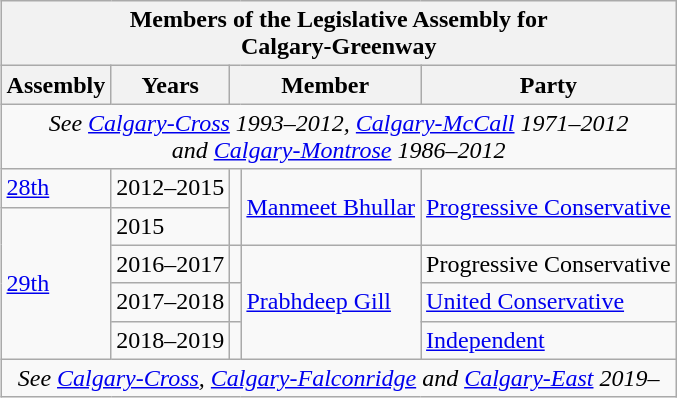<table class="wikitable" align=right>
<tr>
<th colspan=5>Members of the Legislative Assembly for<br>Calgary-Greenway</th>
</tr>
<tr>
<th>Assembly</th>
<th>Years</th>
<th colspan="2">Member</th>
<th>Party</th>
</tr>
<tr>
<td align="center" colspan=5><em>See <a href='#'>Calgary-Cross</a> 1993–2012, <a href='#'>Calgary-McCall</a> 1971–2012<br>and <a href='#'>Calgary-Montrose</a> 1986–2012</em></td>
</tr>
<tr>
<td><a href='#'>28th</a></td>
<td>2012–2015</td>
<td rowspan=2 ></td>
<td rowspan=2><a href='#'>Manmeet Bhullar</a></td>
<td rowspan=2><a href='#'>Progressive Conservative</a></td>
</tr>
<tr>
<td rowspan=4><a href='#'>29th</a></td>
<td>2015</td>
</tr>
<tr>
<td>2016–2017</td>
<td></td>
<td rowspan=3><a href='#'>Prabhdeep Gill</a></td>
<td>Progressive Conservative</td>
</tr>
<tr>
<td>2017–2018</td>
<td></td>
<td><a href='#'>United Conservative</a></td>
</tr>
<tr>
<td>2018–2019</td>
<td></td>
<td><a href='#'>Independent</a></td>
</tr>
<tr>
<td align="center" colspan=5><em>See <a href='#'>Calgary-Cross</a>, <a href='#'>Calgary-Falconridge</a> and <a href='#'>Calgary-East</a> 2019–</em></td>
</tr>
</table>
